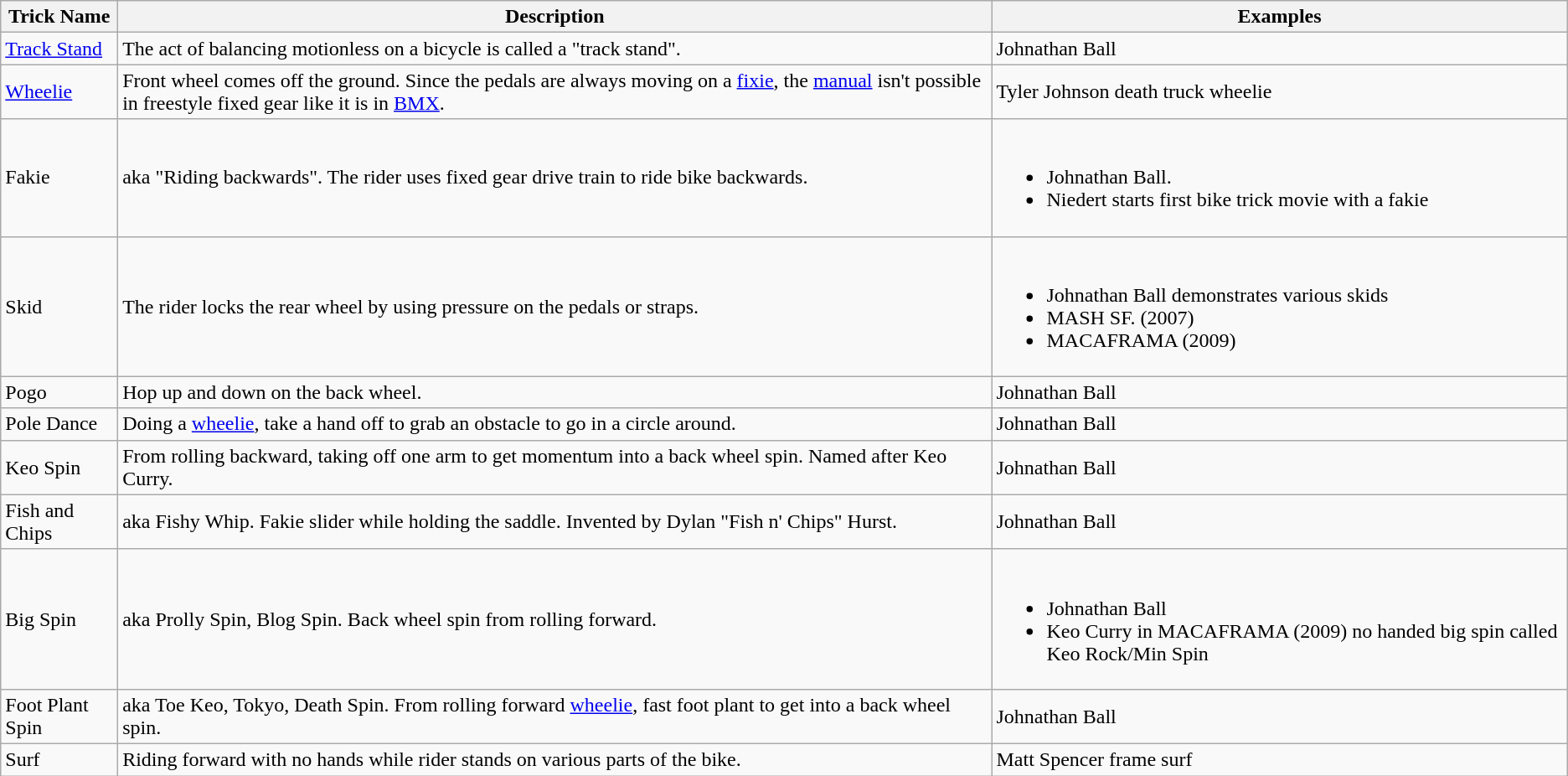<table class="wikitable sortable">
<tr>
<th>Trick Name</th>
<th>Description</th>
<th>Examples</th>
</tr>
<tr>
<td><a href='#'>Track Stand</a></td>
<td>The act of balancing motionless on a bicycle is called a "track stand".</td>
<td>Johnathan Ball</td>
</tr>
<tr>
<td><a href='#'>Wheelie</a></td>
<td>Front wheel comes off the ground. Since the pedals are always moving on a <a href='#'>fixie</a>, the <a href='#'>manual</a> isn't possible in freestyle fixed gear like it is in <a href='#'>BMX</a>.</td>
<td>Tyler Johnson death truck wheelie</td>
</tr>
<tr>
<td>Fakie</td>
<td>aka "Riding backwards". The rider uses fixed gear drive train to ride bike backwards.</td>
<td><br><ul><li>Johnathan Ball.</li><li>Niedert starts first bike trick movie with a fakie</li></ul></td>
</tr>
<tr>
<td>Skid</td>
<td>The rider locks the rear wheel by using pressure on the pedals or straps.</td>
<td><br><ul><li>Johnathan Ball demonstrates various skids</li><li>MASH SF. (2007)</li><li>MACAFRAMA (2009)</li></ul></td>
</tr>
<tr>
<td>Pogo</td>
<td>Hop up and down on the back wheel.</td>
<td>Johnathan Ball</td>
</tr>
<tr>
<td>Pole Dance</td>
<td>Doing a <a href='#'>wheelie</a>, take a hand off to grab an obstacle to go in a circle around.</td>
<td>Johnathan Ball</td>
</tr>
<tr>
<td>Keo Spin</td>
<td>From rolling backward, taking off one arm to get momentum into a back wheel spin. Named after Keo Curry.</td>
<td>Johnathan Ball</td>
</tr>
<tr>
<td>Fish and Chips</td>
<td>aka Fishy Whip. Fakie slider while holding the saddle. Invented by Dylan "Fish n' Chips" Hurst.</td>
<td>Johnathan Ball</td>
</tr>
<tr>
<td>Big Spin</td>
<td>aka Prolly Spin, Blog Spin. Back wheel spin from rolling forward.</td>
<td><br><ul><li>Johnathan Ball</li><li>Keo Curry in MACAFRAMA (2009) no handed big spin called Keo Rock/Min Spin</li></ul></td>
</tr>
<tr>
<td>Foot Plant Spin</td>
<td>aka Toe Keo, Tokyo, Death Spin. From rolling forward <a href='#'>wheelie</a>, fast foot plant to get into a back wheel spin.</td>
<td>Johnathan Ball</td>
</tr>
<tr>
<td>Surf</td>
<td>Riding forward with no hands while rider stands on various parts of the bike.</td>
<td>Matt Spencer frame surf</td>
</tr>
</table>
